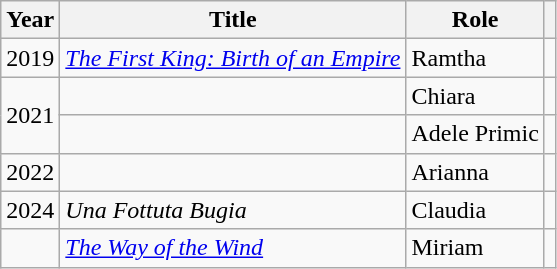<table class="wikitable sortable">
<tr>
<th>Year</th>
<th>Title</th>
<th>Role</th>
<th class="unsortable"></th>
</tr>
<tr>
<td>2019</td>
<td><em><a href='#'>The First King: Birth of an Empire</a></em></td>
<td>Ramtha</td>
<td></td>
</tr>
<tr>
<td rowspan="2">2021</td>
<td><em></em></td>
<td>Chiara</td>
<td></td>
</tr>
<tr>
<td><em></em></td>
<td>Adele Primic</td>
<td></td>
</tr>
<tr>
<td>2022</td>
<td><em></em></td>
<td>Arianna</td>
<td></td>
</tr>
<tr>
<td>2024</td>
<td><em>Una Fottuta Bugia</em></td>
<td>Claudia</td>
<td></td>
</tr>
<tr>
<td></td>
<td><em><a href='#'>The Way of the Wind</a></em></td>
<td>Miriam</td>
<td></td>
</tr>
</table>
